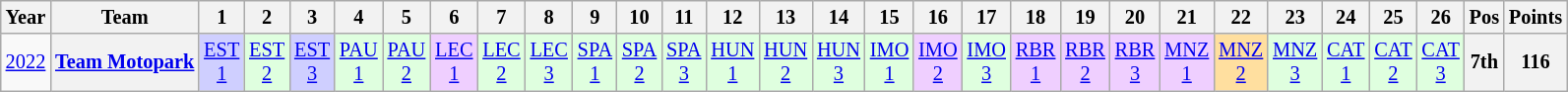<table class="wikitable" style="text-align:center; font-size:85%">
<tr>
<th>Year</th>
<th>Team</th>
<th>1</th>
<th>2</th>
<th>3</th>
<th>4</th>
<th>5</th>
<th>6</th>
<th>7</th>
<th>8</th>
<th>9</th>
<th>10</th>
<th>11</th>
<th>12</th>
<th>13</th>
<th>14</th>
<th>15</th>
<th>16</th>
<th>17</th>
<th>18</th>
<th>19</th>
<th>20</th>
<th>21</th>
<th>22</th>
<th>23</th>
<th>24</th>
<th>25</th>
<th>26</th>
<th>Pos</th>
<th>Points</th>
</tr>
<tr>
<td><a href='#'>2022</a></td>
<th nowrap><a href='#'>Team Motopark</a></th>
<td style="background:#CFCFFF;"><a href='#'>EST<br>1</a><br></td>
<td style="background:#DFFFDF;"><a href='#'>EST<br>2</a><br></td>
<td style="background:#CFCFFF;"><a href='#'>EST<br>3</a><br></td>
<td style="background:#DFFFDF;"><a href='#'>PAU<br>1</a><br></td>
<td style="background:#DFFFDF;"><a href='#'>PAU<br>2</a><br></td>
<td style="background:#EFCFFF;"><a href='#'>LEC<br>1</a><br></td>
<td style="background:#DFFFDF;"><a href='#'>LEC<br>2</a><br></td>
<td style="background:#DFFFDF;"><a href='#'>LEC<br>3</a><br></td>
<td style="background:#DFFFDF;"><a href='#'>SPA<br>1</a><br></td>
<td style="background:#DFFFDF;"><a href='#'>SPA<br>2</a><br></td>
<td style="background:#DFFFDF;"><a href='#'>SPA<br>3</a><br></td>
<td style="background:#DFFFDF;"><a href='#'>HUN<br>1</a><br></td>
<td style="background:#DFFFDF;"><a href='#'>HUN<br>2</a><br></td>
<td style="background:#DFFFDF;"><a href='#'>HUN<br>3</a><br></td>
<td style="background:#DFFFDF;"><a href='#'>IMO<br>1</a><br></td>
<td style="background:#EFCFFF;"><a href='#'>IMO<br>2</a><br></td>
<td style="background:#DFFFDF;"><a href='#'>IMO<br>3</a><br></td>
<td style="background:#EFCFFF;"><a href='#'>RBR<br>1</a><br></td>
<td style="background:#EFCFFF;"><a href='#'>RBR<br>2</a><br></td>
<td style="background:#EFCFFF;"><a href='#'>RBR<br>3</a><br></td>
<td style="background:#EFCFFF;"><a href='#'>MNZ<br>1</a><br></td>
<td style="background:#FFDF9F;"><a href='#'>MNZ<br>2</a><br></td>
<td style="background:#DFFFDF;"><a href='#'>MNZ<br>3</a><br></td>
<td style="background:#DFFFDF;"><a href='#'>CAT<br>1</a><br></td>
<td style="background:#DFFFDF;"><a href='#'>CAT<br>2</a><br></td>
<td style="background:#DFFFDF;"><a href='#'>CAT<br>3</a><br></td>
<th>7th</th>
<th>116</th>
</tr>
</table>
